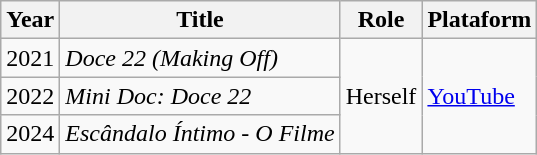<table class="wikitable">
<tr>
<th>Year</th>
<th>Title</th>
<th>Role</th>
<th>Plataform</th>
</tr>
<tr>
<td>2021</td>
<td><em>Doce 22 (Making Off)</em></td>
<td rowspan="3">Herself</td>
<td rowspan="3"><a href='#'>YouTube</a></td>
</tr>
<tr>
<td>2022</td>
<td><em>Mini Doc: Doce 22</em></td>
</tr>
<tr>
<td>2024</td>
<td><em>Escândalo Íntimo - O Filme</em></td>
</tr>
</table>
